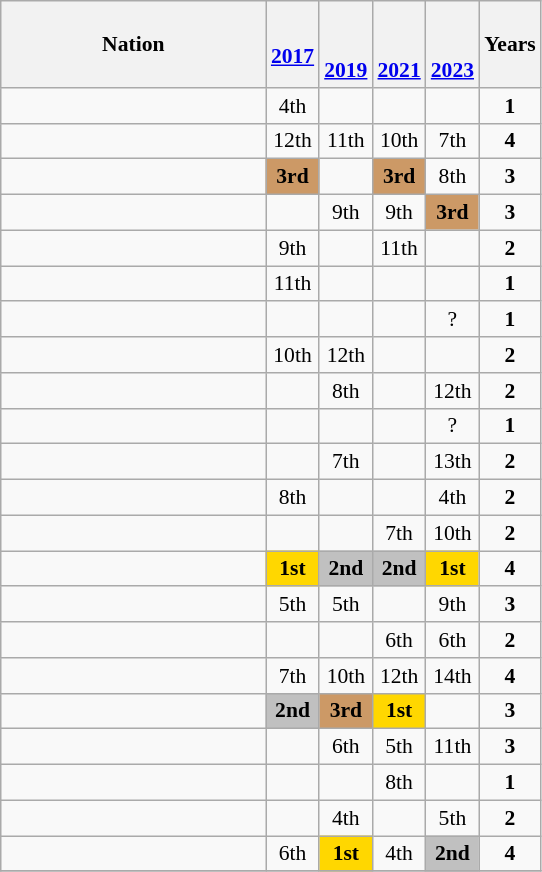<table class="wikitable" style="text-align:center; font-size:90%">
<tr>
<th width=170>Nation</th>
<th><br><a href='#'>2017</a></th>
<th><br><br><a href='#'>2019</a></th>
<th><br><br><a href='#'>2021</a></th>
<th><br><br><a href='#'>2023</a></th>
<th>Years</th>
</tr>
<tr>
<td align=left></td>
<td>4th</td>
<td></td>
<td></td>
<td></td>
<td><strong>1</strong></td>
</tr>
<tr>
<td align=left></td>
<td>12th</td>
<td>11th</td>
<td>10th</td>
<td>7th</td>
<td><strong>4</strong></td>
</tr>
<tr>
<td align=left></td>
<td bgcolor=#cc9966><strong>3rd</strong></td>
<td></td>
<td bgcolor=#cc9966><strong>3rd</strong></td>
<td>8th</td>
<td><strong>3</strong></td>
</tr>
<tr>
<td align=left></td>
<td></td>
<td>9th</td>
<td>9th</td>
<td bgcolor=#cc9966><strong>3rd</strong></td>
<td><strong>3</strong></td>
</tr>
<tr>
<td align=left></td>
<td>9th</td>
<td></td>
<td>11th</td>
<td></td>
<td><strong>2</strong></td>
</tr>
<tr>
<td align=left></td>
<td>11th</td>
<td></td>
<td></td>
<td></td>
<td><strong>1</strong></td>
</tr>
<tr>
<td align=left></td>
<td></td>
<td></td>
<td></td>
<td>?</td>
<td><strong>1</strong></td>
</tr>
<tr>
<td align=left></td>
<td>10th</td>
<td>12th</td>
<td></td>
<td></td>
<td><strong>2</strong></td>
</tr>
<tr>
<td align=left></td>
<td></td>
<td>8th</td>
<td></td>
<td>12th</td>
<td><strong>2</strong></td>
</tr>
<tr>
<td align=left></td>
<td></td>
<td></td>
<td></td>
<td>?</td>
<td><strong>1</strong></td>
</tr>
<tr>
<td align=left></td>
<td></td>
<td>7th</td>
<td></td>
<td>13th</td>
<td><strong>2</strong></td>
</tr>
<tr>
<td align=left></td>
<td>8th</td>
<td></td>
<td></td>
<td>4th</td>
<td><strong>2</strong></td>
</tr>
<tr>
<td align=left></td>
<td></td>
<td></td>
<td>7th</td>
<td>10th</td>
<td><strong>2</strong></td>
</tr>
<tr>
<td align=left></td>
<td bgcolor=gold><strong>1st</strong></td>
<td bgcolor=silver><strong>2nd</strong></td>
<td bgcolor=silver><strong>2nd</strong></td>
<td bgcolor=gold><strong>1st</strong></td>
<td><strong>4</strong></td>
</tr>
<tr>
<td align=left></td>
<td>5th</td>
<td>5th</td>
<td></td>
<td>9th</td>
<td><strong>3</strong></td>
</tr>
<tr>
<td align=left></td>
<td></td>
<td></td>
<td>6th</td>
<td>6th</td>
<td><strong>2</strong></td>
</tr>
<tr>
<td align=left></td>
<td>7th</td>
<td>10th</td>
<td>12th</td>
<td>14th</td>
<td><strong>4</strong></td>
</tr>
<tr>
<td align=left></td>
<td bgcolor=silver><strong>2nd</strong></td>
<td bgcolor=#cc9966><strong>3rd</strong></td>
<td bgcolor=gold><strong>1st</strong></td>
<td></td>
<td><strong>3</strong></td>
</tr>
<tr>
<td align=left></td>
<td></td>
<td>6th</td>
<td>5th</td>
<td>11th</td>
<td><strong>3</strong></td>
</tr>
<tr>
<td align=left></td>
<td></td>
<td></td>
<td>8th</td>
<td></td>
<td><strong>1</strong></td>
</tr>
<tr>
<td align=left></td>
<td></td>
<td>4th</td>
<td></td>
<td>5th</td>
<td><strong>2</strong></td>
</tr>
<tr>
<td align=left></td>
<td>6th</td>
<td bgcolor=gold><strong>1st</strong></td>
<td>4th</td>
<td bgcolor=silver><strong>2nd</strong></td>
<td><strong>4</strong></td>
</tr>
<tr>
</tr>
</table>
